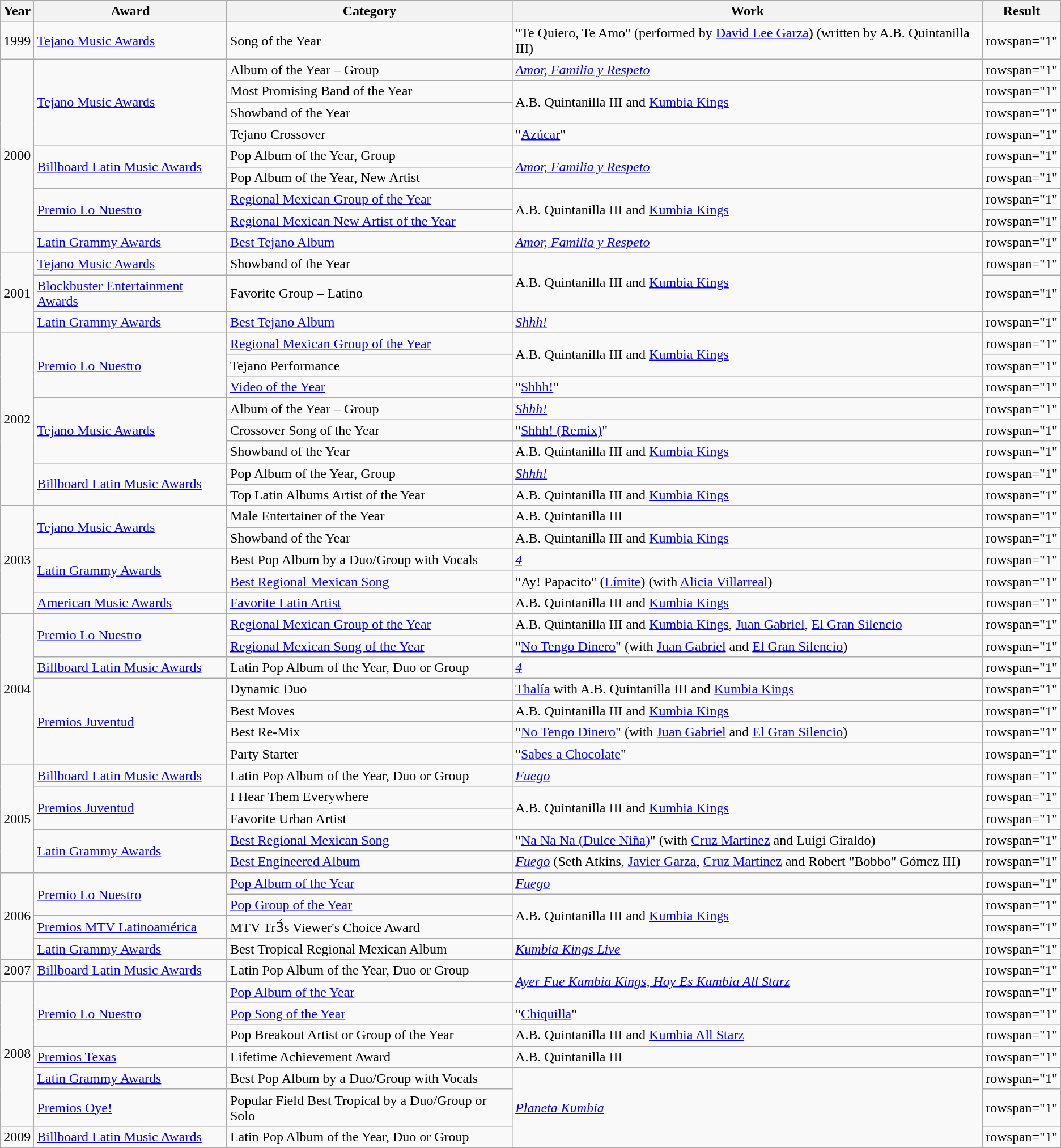<table class="wikitable">
<tr>
<th scope="col">Year</th>
<th scope="col">Award</th>
<th>Category</th>
<th scope="col">Work</th>
<th scope="col">Result</th>
</tr>
<tr>
<td rowspan="1" style="text-align:center;">1999</td>
<td rowspan="1"><a href='#'>Tejano Music Awards</a></td>
<td>Song of the Year</td>
<td rowspan="1">"Te Quiero, Te Amo" (performed by <a href='#'>David Lee Garza</a>) (written by A.B. Quintanilla III)</td>
<td>rowspan="1" </td>
</tr>
<tr>
<td rowspan="9" style="text-align:center;">2000</td>
<td rowspan="4"><a href='#'>Tejano Music Awards</a></td>
<td>Album of the Year – Group</td>
<td rowspan="1"><em><a href='#'>Amor, Familia y Respeto</a></em></td>
<td>rowspan="1" </td>
</tr>
<tr>
<td>Most Promising Band of the Year</td>
<td rowspan="2">A.B. Quintanilla III and <a href='#'>Kumbia Kings</a></td>
<td>rowspan="1" </td>
</tr>
<tr>
<td>Showband of the Year</td>
<td>rowspan="1" </td>
</tr>
<tr>
<td>Tejano Crossover</td>
<td rowspan="1">"<a href='#'>Azúcar</a>"</td>
<td>rowspan="1" </td>
</tr>
<tr>
<td rowspan="2"><a href='#'>Billboard Latin Music Awards</a></td>
<td>Pop Album of the Year, Group</td>
<td rowspan="2"><em><a href='#'>Amor, Familia y Respeto</a></em></td>
<td>rowspan="1" </td>
</tr>
<tr>
<td>Pop Album of the Year, New Artist</td>
<td>rowspan="1" </td>
</tr>
<tr>
<td rowspan="2"><a href='#'>Premio Lo Nuestro</a></td>
<td><a href='#'>Regional Mexican Group of the Year</a></td>
<td rowspan="2">A.B. Quintanilla III and <a href='#'>Kumbia Kings</a></td>
<td>rowspan="1" </td>
</tr>
<tr>
<td><a href='#'>Regional Mexican New Artist of the Year</a></td>
<td>rowspan="1" </td>
</tr>
<tr>
<td rowspan="1"><a href='#'>Latin Grammy Awards</a></td>
<td><a href='#'>Best Tejano Album</a></td>
<td rowspan="1"><em><a href='#'>Amor, Familia y Respeto</a></em></td>
<td>rowspan="1" </td>
</tr>
<tr>
<td rowspan="3" style="text-align:center;">2001</td>
<td rowspan="1"><a href='#'>Tejano Music Awards</a></td>
<td>Showband of the Year</td>
<td rowspan="2">A.B. Quintanilla III and <a href='#'>Kumbia Kings</a></td>
<td>rowspan="1" </td>
</tr>
<tr>
<td rowspan="1"><a href='#'>Blockbuster Entertainment Awards</a></td>
<td>Favorite Group – Latino</td>
<td>rowspan="1" </td>
</tr>
<tr>
<td rowspan="1"><a href='#'>Latin Grammy Awards</a></td>
<td><a href='#'>Best Tejano Album</a></td>
<td rowspan="1"><em><a href='#'>Shhh!</a></em></td>
<td>rowspan="1" </td>
</tr>
<tr>
<td rowspan="8" style="text-align:center;">2002</td>
<td rowspan="3"><a href='#'>Premio Lo Nuestro</a></td>
<td><a href='#'>Regional Mexican Group of the Year</a></td>
<td rowspan="2">A.B. Quintanilla III and <a href='#'>Kumbia Kings</a></td>
<td>rowspan="1" </td>
</tr>
<tr>
<td>Tejano Performance</td>
<td>rowspan="1" </td>
</tr>
<tr>
<td><a href='#'>Video of the Year</a></td>
<td rowspan="1">"<a href='#'>Shhh!</a>"</td>
<td>rowspan="1" </td>
</tr>
<tr>
<td rowspan="3"><a href='#'>Tejano Music Awards</a></td>
<td>Album of the Year – Group</td>
<td rowspan="1"><em><a href='#'>Shhh!</a></em></td>
<td>rowspan="1" </td>
</tr>
<tr>
<td>Crossover Song of the Year</td>
<td rowspan="1">"<a href='#'>Shhh! (Remix)</a>"</td>
<td>rowspan="1" </td>
</tr>
<tr>
<td>Showband of the Year</td>
<td rowspan="1">A.B. Quintanilla III and <a href='#'>Kumbia Kings</a></td>
<td>rowspan="1" </td>
</tr>
<tr>
<td rowspan="2"><a href='#'>Billboard Latin Music Awards</a></td>
<td>Pop Album of the Year, Group</td>
<td rowspan="1"><em><a href='#'>Shhh!</a></em></td>
<td>rowspan="1" </td>
</tr>
<tr>
<td>Top Latin Albums Artist of the Year</td>
<td rowspan="1">A.B. Quintanilla III and <a href='#'>Kumbia Kings</a></td>
<td>rowspan="1" </td>
</tr>
<tr>
<td rowspan="5" style="text-align:center;">2003</td>
<td rowspan="2"><a href='#'>Tejano Music Awards</a></td>
<td>Male Entertainer of the Year</td>
<td rowspan="1">A.B. Quintanilla III</td>
<td>rowspan="1" </td>
</tr>
<tr>
<td>Showband of the Year</td>
<td rowspan="1">A.B. Quintanilla III and <a href='#'>Kumbia Kings</a></td>
<td>rowspan="1" </td>
</tr>
<tr>
<td rowspan="2"><a href='#'>Latin Grammy Awards</a></td>
<td>Best Pop Album by a Duo/Group with Vocals</td>
<td rowspan="1"><em><a href='#'>4</a></em></td>
<td>rowspan="1" </td>
</tr>
<tr>
<td><a href='#'>Best Regional Mexican Song</a></td>
<td rowspan="1">"Ay! Papacito" (<a href='#'>Límite</a>) (with <a href='#'>Alicia Villarreal</a>)</td>
<td>rowspan="1" </td>
</tr>
<tr>
<td rowspan="1"><a href='#'>American Music Awards</a></td>
<td><a href='#'>Favorite Latin Artist</a></td>
<td rowspan="1">A.B. Quintanilla III and <a href='#'>Kumbia Kings</a></td>
<td>rowspan="1" </td>
</tr>
<tr>
<td rowspan="7" style="text-align:center;">2004</td>
<td rowspan="2"><a href='#'>Premio Lo Nuestro</a></td>
<td><a href='#'>Regional Mexican Group of the Year</a></td>
<td rowspan="1">A.B. Quintanilla III and <a href='#'>Kumbia Kings</a>, <a href='#'>Juan Gabriel</a>, <a href='#'>El Gran Silencio</a></td>
<td>rowspan="1" </td>
</tr>
<tr>
<td><a href='#'>Regional Mexican Song of the Year</a></td>
<td rowspan="1">"<a href='#'>No Tengo Dinero</a>" (with <a href='#'>Juan Gabriel</a> and <a href='#'>El Gran Silencio</a>)</td>
<td>rowspan="1" </td>
</tr>
<tr>
<td rowspan="1"><a href='#'>Billboard Latin Music Awards</a></td>
<td>Latin Pop Album of the Year, Duo or Group</td>
<td rowspan="1"><em><a href='#'>4</a></em></td>
<td>rowspan="1" </td>
</tr>
<tr>
<td rowspan="4"><a href='#'>Premios Juventud</a></td>
<td>Dynamic Duo</td>
<td rowspan="1"><a href='#'>Thalía</a> with A.B. Quintanilla III and <a href='#'>Kumbia Kings</a></td>
<td>rowspan="1" </td>
</tr>
<tr>
<td>Best Moves</td>
<td rowspan="1">A.B. Quintanilla III and <a href='#'>Kumbia Kings</a></td>
<td>rowspan="1" </td>
</tr>
<tr>
<td>Best Re-Mix</td>
<td rowspan="1">"<a href='#'>No Tengo Dinero</a>" (with <a href='#'>Juan Gabriel</a> and <a href='#'>El Gran Silencio</a>)</td>
<td>rowspan="1" </td>
</tr>
<tr>
<td>Party Starter</td>
<td rowspan="1">"<a href='#'>Sabes a Chocolate</a>"</td>
<td>rowspan="1" </td>
</tr>
<tr>
<td rowspan="5" style="text-align:center;">2005</td>
<td rowspan="1"><a href='#'>Billboard Latin Music Awards</a></td>
<td>Latin Pop Album of the Year, Duo or Group</td>
<td rowspan="1"><em><a href='#'>Fuego</a></em></td>
<td>rowspan="1" </td>
</tr>
<tr>
<td rowspan="2"><a href='#'>Premios Juventud</a></td>
<td>I Hear Them Everywhere</td>
<td rowspan="2">A.B. Quintanilla III and <a href='#'>Kumbia Kings</a></td>
<td>rowspan="1" </td>
</tr>
<tr>
<td>Favorite Urban Artist</td>
<td>rowspan="1" </td>
</tr>
<tr>
<td rowspan="2"><a href='#'>Latin Grammy Awards</a></td>
<td><a href='#'>Best Regional Mexican Song</a></td>
<td rowspan="1">"<a href='#'>Na Na Na (Dulce Niña)</a>" (with <a href='#'>Cruz Martínez</a> and Luigi Giraldo)</td>
<td>rowspan="1" </td>
</tr>
<tr>
<td><a href='#'>Best Engineered Album</a></td>
<td rowspan="1"><em><a href='#'>Fuego</a></em> (Seth Atkins, <a href='#'>Javier Garza</a>, <a href='#'>Cruz Martínez</a> and Robert "Bobbo" Gómez III)</td>
<td>rowspan="1" </td>
</tr>
<tr>
<td rowspan="4" style="text-align:center;">2006</td>
<td rowspan="2"><a href='#'>Premio Lo Nuestro</a></td>
<td><a href='#'>Pop Album of the Year</a></td>
<td rowspan="1"><em><a href='#'>Fuego</a></em></td>
<td>rowspan="1" </td>
</tr>
<tr>
<td><a href='#'>Pop Group of the Year</a></td>
<td rowspan="2">A.B. Quintanilla III and <a href='#'>Kumbia Kings</a></td>
<td>rowspan="1" </td>
</tr>
<tr>
<td rowspan="1"><a href='#'>Premios MTV Latinoamérica</a></td>
<td>MTV Tr3́s Viewer's Choice Award</td>
<td>rowspan="1" </td>
</tr>
<tr>
<td rowspan="1"><a href='#'>Latin Grammy Awards</a></td>
<td>Best Tropical Regional Mexican Album</td>
<td rowspan="1"><em><a href='#'>Kumbia Kings Live</a></em></td>
<td>rowspan="1" </td>
</tr>
<tr>
<td rowspan="1" style="text-align:center;">2007</td>
<td rowspan="1"><a href='#'>Billboard Latin Music Awards</a></td>
<td>Latin Pop Album of the Year, Duo or Group</td>
<td rowspan="2"><em><a href='#'>Ayer Fue Kumbia Kings, Hoy Es Kumbia All Starz</a></em></td>
<td>rowspan="1" </td>
</tr>
<tr>
<td rowspan="6" style="text-align:center;">2008</td>
<td rowspan="3"><a href='#'>Premio Lo Nuestro</a></td>
<td><a href='#'>Pop Album of the Year</a></td>
<td>rowspan="1" </td>
</tr>
<tr>
<td><a href='#'>Pop Song of the Year</a></td>
<td rowspan="1">"<a href='#'>Chiquilla</a>"</td>
<td>rowspan="1" </td>
</tr>
<tr>
<td>Pop Breakout Artist or Group of the Year</td>
<td rowspan="1">A.B. Quintanilla III and <a href='#'>Kumbia All Starz</a></td>
<td>rowspan="1" </td>
</tr>
<tr>
<td rowspan="1"><a href='#'>Premios Texas</a></td>
<td>Lifetime Achievement Award</td>
<td rowspan="1">A.B. Quintanilla III</td>
<td>rowspan="1" </td>
</tr>
<tr>
<td rowspan="1"><a href='#'>Latin Grammy Awards</a></td>
<td>Best Pop Album by a Duo/Group with Vocals</td>
<td rowspan="3"><em><a href='#'>Planeta Kumbia</a></em></td>
<td>rowspan="1" </td>
</tr>
<tr>
<td rowspan="1"><a href='#'>Premios Oye!</a></td>
<td>Popular Field Best Tropical by a Duo/Group or Solo</td>
<td>rowspan="1" </td>
</tr>
<tr>
<td rowspan="1" style="text-align:center;">2009</td>
<td rowspan="1"><a href='#'>Billboard Latin Music Awards</a></td>
<td>Latin Pop Album of the Year, Duo or Group</td>
<td>rowspan="1" </td>
</tr>
<tr>
</tr>
</table>
